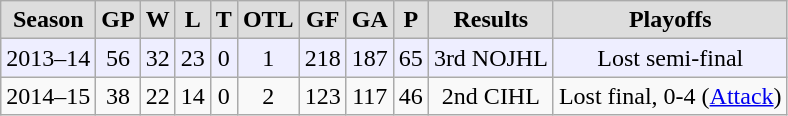<table class="wikitable">
<tr align="center"  bgcolor="#dddddd">
<td><strong>Season</strong></td>
<td><strong>GP</strong></td>
<td><strong>W</strong></td>
<td><strong>L</strong></td>
<td><strong>T</strong></td>
<td><strong>OTL</strong></td>
<td><strong>GF</strong></td>
<td><strong>GA</strong></td>
<td><strong>P</strong></td>
<td><strong>Results</strong></td>
<td><strong>Playoffs</strong></td>
</tr>
<tr align="center" bgcolor="#eeeeff">
<td>2013–14</td>
<td>56</td>
<td>32</td>
<td>23</td>
<td>0</td>
<td>1</td>
<td>218</td>
<td>187</td>
<td>65</td>
<td>3rd NOJHL</td>
<td>Lost semi-final</td>
</tr>
<tr align="center">
<td>2014–15</td>
<td>38</td>
<td>22</td>
<td>14</td>
<td>0</td>
<td>2</td>
<td>123</td>
<td>117</td>
<td>46</td>
<td>2nd CIHL</td>
<td>Lost final, 0-4 (<a href='#'>Attack</a>)</td>
</tr>
</table>
